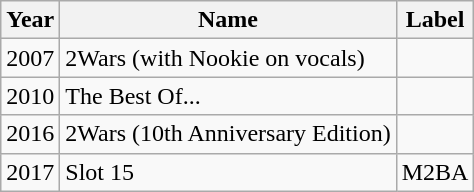<table class="wikitable">
<tr>
<th>Year</th>
<th>Name</th>
<th>Label</th>
</tr>
<tr>
<td>2007</td>
<td>2Wars (with Nookie on vocals)</td>
<td></td>
</tr>
<tr>
<td>2010</td>
<td>The Best Of...</td>
<td></td>
</tr>
<tr>
<td>2016</td>
<td>2Wars (10th Anniversary Edition)</td>
<td></td>
</tr>
<tr>
<td>2017</td>
<td>Slot 15</td>
<td>M2BA</td>
</tr>
</table>
